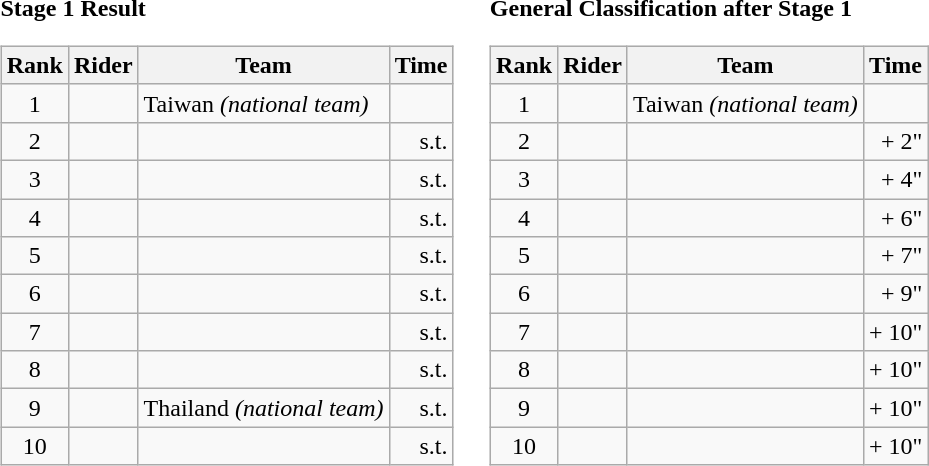<table>
<tr>
<td><strong>Stage 1 Result</strong><br><table class=wikitable>
<tr>
<th>Rank</th>
<th>Rider</th>
<th>Team</th>
<th>Time</th>
</tr>
<tr>
<td align=center>1</td>
<td></td>
<td>Taiwan <em>(national team)</em></td>
<td align=right></td>
</tr>
<tr>
<td align=center>2</td>
<td></td>
<td></td>
<td align=right>s.t.</td>
</tr>
<tr>
<td align=center>3</td>
<td></td>
<td></td>
<td align=right>s.t.</td>
</tr>
<tr>
<td align=center>4</td>
<td></td>
<td></td>
<td align=right>s.t.</td>
</tr>
<tr>
<td align=center>5</td>
<td></td>
<td></td>
<td align=right>s.t.</td>
</tr>
<tr>
<td align=center>6</td>
<td></td>
<td></td>
<td align=right>s.t.</td>
</tr>
<tr>
<td align=center>7</td>
<td></td>
<td></td>
<td align=right>s.t.</td>
</tr>
<tr>
<td align=center>8</td>
<td></td>
<td></td>
<td align=right>s.t.</td>
</tr>
<tr>
<td align=center>9</td>
<td></td>
<td>Thailand <em>(national team)</em></td>
<td align=right>s.t.</td>
</tr>
<tr>
<td align=center>10</td>
<td></td>
<td></td>
<td align=right>s.t.</td>
</tr>
</table>
</td>
<td></td>
<td><strong>General Classification after Stage 1</strong><br><table class=wikitable>
<tr>
<th>Rank</th>
<th>Rider</th>
<th>Team</th>
<th>Time</th>
</tr>
<tr>
<td align=center>1</td>
<td> </td>
<td>Taiwan <em>(national team)</em></td>
<td align=right></td>
</tr>
<tr>
<td align=center>2</td>
<td></td>
<td></td>
<td align=right>+ 2"</td>
</tr>
<tr>
<td align=center>3</td>
<td></td>
<td></td>
<td align=right>+ 4"</td>
</tr>
<tr>
<td align=center>4</td>
<td></td>
<td></td>
<td align=right>+ 6"</td>
</tr>
<tr>
<td align=center>5</td>
<td></td>
<td></td>
<td align=right>+ 7"</td>
</tr>
<tr>
<td align=center>6</td>
<td></td>
<td></td>
<td align=right>+ 9"</td>
</tr>
<tr>
<td align=center>7</td>
<td></td>
<td></td>
<td align=right>+ 10"</td>
</tr>
<tr>
<td align=center>8</td>
<td></td>
<td></td>
<td align=right>+ 10"</td>
</tr>
<tr>
<td align=center>9</td>
<td></td>
<td></td>
<td align=right>+ 10"</td>
</tr>
<tr>
<td align=center>10</td>
<td></td>
<td></td>
<td align=right>+ 10"</td>
</tr>
</table>
</td>
</tr>
</table>
